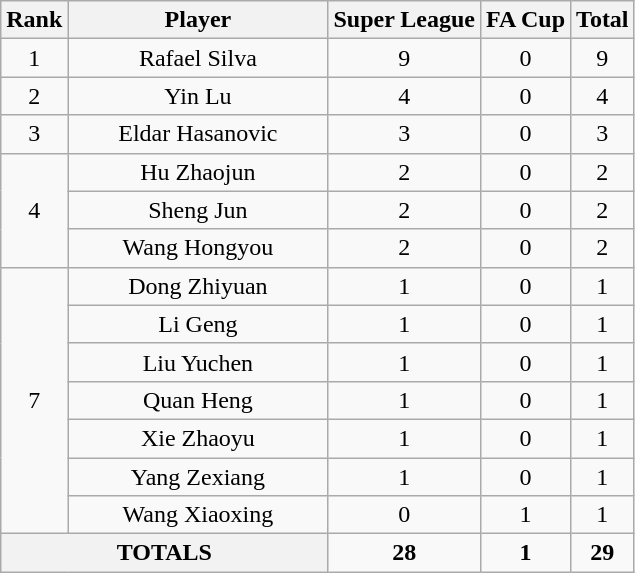<table class="wikitable" style="text-align:center">
<tr>
<th>Rank</th>
<th style="width:166px;">Player</th>
<th>Super League</th>
<th>FA Cup</th>
<th>Total</th>
</tr>
<tr>
<td>1</td>
<td>Rafael Silva</td>
<td>9</td>
<td>0</td>
<td>9</td>
</tr>
<tr>
<td>2</td>
<td>Yin Lu</td>
<td>4</td>
<td>0</td>
<td>4</td>
</tr>
<tr>
<td>3</td>
<td>Eldar Hasanovic</td>
<td>3</td>
<td>0</td>
<td>3</td>
</tr>
<tr>
<td rowspan="3">4</td>
<td>Hu Zhaojun</td>
<td>2</td>
<td>0</td>
<td>2</td>
</tr>
<tr>
<td>Sheng Jun</td>
<td>2</td>
<td>0</td>
<td>2</td>
</tr>
<tr>
<td>Wang Hongyou</td>
<td>2</td>
<td>0</td>
<td>2</td>
</tr>
<tr>
<td rowspan="7">7</td>
<td>Dong Zhiyuan</td>
<td>1</td>
<td>0</td>
<td>1</td>
</tr>
<tr>
<td>Li Geng</td>
<td>1</td>
<td>0</td>
<td align="center">1</td>
</tr>
<tr>
<td>Liu Yuchen</td>
<td>1</td>
<td>0</td>
<td>1</td>
</tr>
<tr>
<td>Quan Heng</td>
<td>1</td>
<td>0</td>
<td>1</td>
</tr>
<tr>
<td>Xie Zhaoyu</td>
<td>1</td>
<td>0</td>
<td>1</td>
</tr>
<tr>
<td>Yang Zexiang</td>
<td>1</td>
<td>0</td>
<td>1</td>
</tr>
<tr>
<td>Wang Xiaoxing</td>
<td>0</td>
<td>1</td>
<td>1</td>
</tr>
<tr>
<th colspan="2">TOTALS</th>
<td><strong>28</strong></td>
<td><strong>1</strong></td>
<td><strong>29</strong></td>
</tr>
</table>
